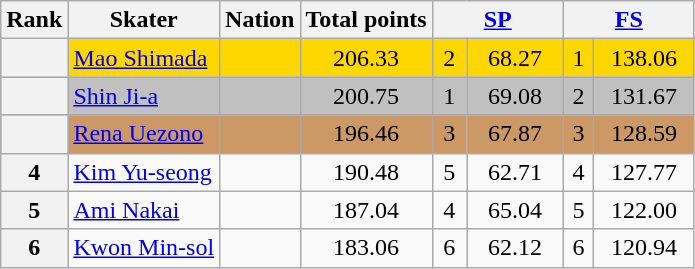<table class="wikitable sortable" style="text-align:left">
<tr>
<th scope="col">Rank</th>
<th scope="col">Skater</th>
<th scope="col">Nation</th>
<th scope="col">Total points</th>
<th scope="col" colspan="2" width="80px"><a href='#'>SP</a></th>
<th scope="col" colspan="2" width="80px"><a href='#'>FS</a></th>
</tr>
<tr bgcolor="gold">
<th scope="row"></th>
<td><a href='#'>Mao Shimada</a></td>
<td></td>
<td align="center">206.33</td>
<td align="center">2</td>
<td align="center">68.27</td>
<td align="center">1</td>
<td align="center">138.06</td>
</tr>
<tr bgcolor="silver">
<th scope="row"></th>
<td><a href='#'>Shin Ji-a</a></td>
<td></td>
<td align="center">200.75</td>
<td align="center">1</td>
<td align="center">69.08</td>
<td align="center">2</td>
<td align="center">131.67</td>
</tr>
<tr bgcolor="cc9966">
<th scope="row"></th>
<td><a href='#'>Rena Uezono</a></td>
<td></td>
<td align="center">196.46</td>
<td align="center">3</td>
<td align="center">67.87</td>
<td align="center">3</td>
<td align="center">128.59</td>
</tr>
<tr>
<th scope="row">4</th>
<td><a href='#'>Kim Yu-seong</a></td>
<td></td>
<td align="center">190.48</td>
<td align="center">5</td>
<td align="center">62.71</td>
<td align="center">4</td>
<td align="center">127.77</td>
</tr>
<tr>
<th scope="row">5</th>
<td><a href='#'>Ami Nakai</a></td>
<td></td>
<td align="center">187.04</td>
<td align="center">4</td>
<td align="center">65.04</td>
<td align="center">5</td>
<td align="center">122.00</td>
</tr>
<tr>
<th scope="row">6</th>
<td><a href='#'>Kwon Min-sol</a></td>
<td></td>
<td align="center">183.06</td>
<td align="center">6</td>
<td align="center">62.12</td>
<td align="center">6</td>
<td align="center">120.94</td>
</tr>
</table>
